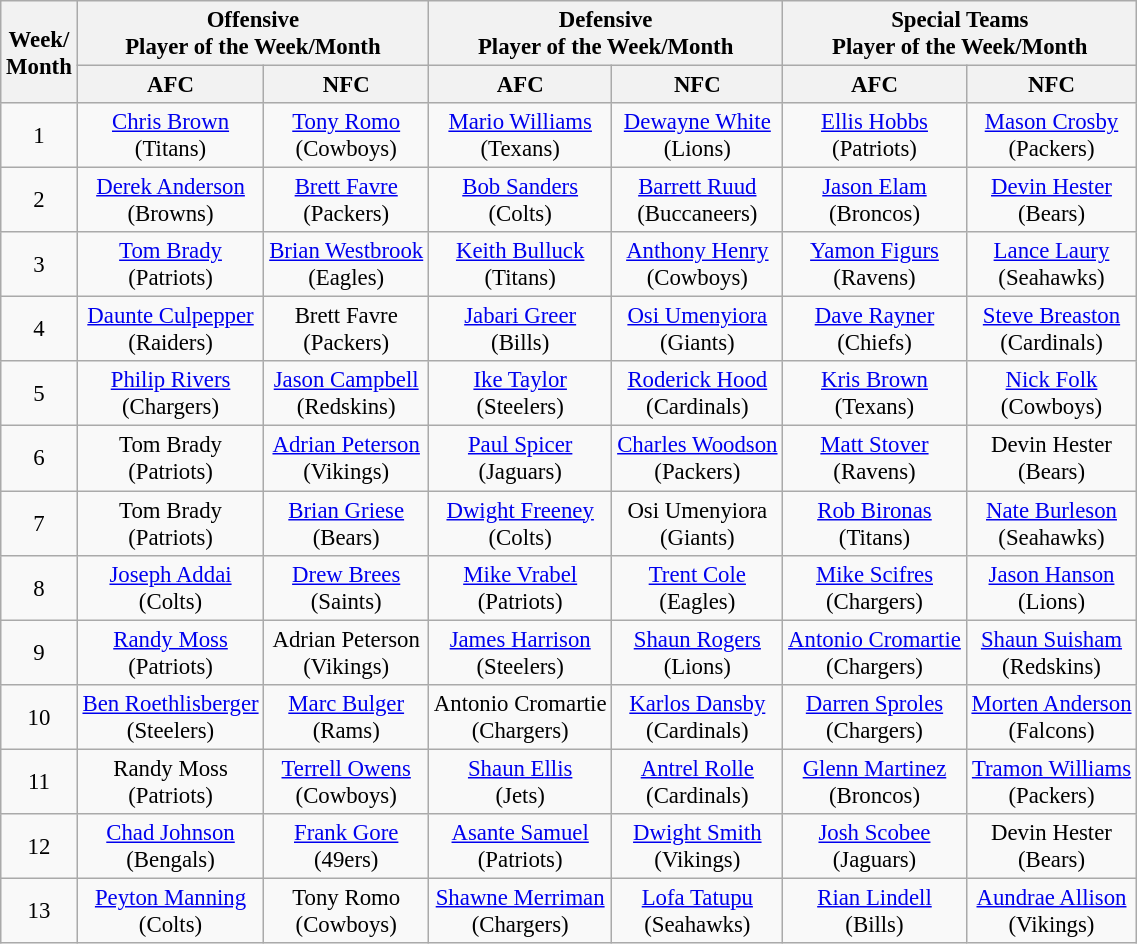<table class="wikitable" style="font-size: 95%; text-align: center;">
<tr>
<th rowspan=2>Week/<br>Month</th>
<th colspan=2>Offensive<br>Player of the Week/Month</th>
<th colspan=2>Defensive<br>Player of the Week/Month</th>
<th colspan=2>Special Teams<br>Player of the Week/Month</th>
</tr>
<tr>
<th>AFC</th>
<th>NFC</th>
<th>AFC</th>
<th>NFC</th>
<th>AFC</th>
<th>NFC</th>
</tr>
<tr>
<td>1</td>
<td><a href='#'>Chris Brown</a><br>(Titans)</td>
<td><a href='#'>Tony Romo</a><br>(Cowboys)</td>
<td><a href='#'>Mario Williams</a><br>(Texans)</td>
<td><a href='#'>Dewayne White</a><br>(Lions)</td>
<td><a href='#'>Ellis Hobbs</a><br>(Patriots)</td>
<td><a href='#'>Mason Crosby</a><br>(Packers)</td>
</tr>
<tr>
<td>2</td>
<td><a href='#'>Derek Anderson</a><br>(Browns)</td>
<td><a href='#'>Brett Favre</a><br>(Packers)</td>
<td><a href='#'>Bob Sanders</a><br>(Colts)</td>
<td><a href='#'>Barrett Ruud</a><br>(Buccaneers)</td>
<td><a href='#'>Jason Elam</a><br>(Broncos)</td>
<td><a href='#'>Devin Hester</a><br>(Bears)</td>
</tr>
<tr>
<td>3</td>
<td><a href='#'>Tom Brady</a><br>(Patriots)</td>
<td><a href='#'>Brian Westbrook</a><br>(Eagles)</td>
<td><a href='#'>Keith Bulluck</a><br>(Titans)</td>
<td><a href='#'>Anthony Henry</a><br>(Cowboys)</td>
<td><a href='#'>Yamon Figurs</a><br>(Ravens)</td>
<td><a href='#'>Lance Laury</a><br>(Seahawks)</td>
</tr>
<tr>
<td>4</td>
<td><a href='#'>Daunte Culpepper</a><br>(Raiders)</td>
<td>Brett Favre<br>(Packers)</td>
<td><a href='#'>Jabari Greer</a><br>(Bills)</td>
<td><a href='#'>Osi Umenyiora</a><br>(Giants)</td>
<td><a href='#'>Dave Rayner</a><br>(Chiefs)</td>
<td><a href='#'>Steve Breaston</a><br>(Cardinals)</td>
</tr>
<tr>
<td>5</td>
<td><a href='#'>Philip Rivers</a><br>(Chargers)</td>
<td><a href='#'>Jason Campbell</a><br>(Redskins)</td>
<td><a href='#'>Ike Taylor</a><br>(Steelers)</td>
<td><a href='#'>Roderick Hood</a><br>(Cardinals)</td>
<td><a href='#'>Kris Brown</a><br>(Texans)</td>
<td><a href='#'>Nick Folk</a><br>(Cowboys)</td>
</tr>
<tr>
<td>6</td>
<td>Tom Brady<br>(Patriots)</td>
<td><a href='#'>Adrian Peterson</a><br>(Vikings)</td>
<td><a href='#'>Paul Spicer</a><br>(Jaguars)</td>
<td><a href='#'>Charles Woodson</a><br>(Packers)</td>
<td><a href='#'>Matt Stover</a><br>(Ravens)</td>
<td>Devin Hester<br>(Bears)</td>
</tr>
<tr>
<td>7</td>
<td>Tom Brady<br>(Patriots)</td>
<td><a href='#'>Brian Griese</a><br>(Bears)</td>
<td><a href='#'>Dwight Freeney</a><br>(Colts)</td>
<td>Osi Umenyiora<br>(Giants)</td>
<td><a href='#'>Rob Bironas</a><br>(Titans)</td>
<td><a href='#'>Nate Burleson</a><br>(Seahawks)</td>
</tr>
<tr>
<td>8</td>
<td><a href='#'>Joseph Addai</a><br>(Colts)</td>
<td><a href='#'>Drew Brees</a><br>(Saints)</td>
<td><a href='#'>Mike Vrabel</a><br>(Patriots)</td>
<td><a href='#'>Trent Cole</a><br>(Eagles)</td>
<td><a href='#'>Mike Scifres</a><br>(Chargers)</td>
<td><a href='#'>Jason Hanson</a><br>(Lions)</td>
</tr>
<tr>
<td>9</td>
<td><a href='#'>Randy Moss</a><br>(Patriots)</td>
<td>Adrian Peterson<br>(Vikings)</td>
<td><a href='#'>James Harrison</a><br>(Steelers)</td>
<td><a href='#'>Shaun Rogers</a><br>(Lions)</td>
<td><a href='#'>Antonio Cromartie</a><br>(Chargers)</td>
<td><a href='#'>Shaun Suisham</a><br>(Redskins)</td>
</tr>
<tr>
<td>10</td>
<td><a href='#'>Ben Roethlisberger</a><br>(Steelers)</td>
<td><a href='#'>Marc Bulger</a><br>(Rams)</td>
<td>Antonio Cromartie<br>(Chargers)</td>
<td><a href='#'>Karlos Dansby</a><br>(Cardinals)</td>
<td><a href='#'>Darren Sproles</a><br>(Chargers)</td>
<td><a href='#'>Morten Anderson</a><br>(Falcons)</td>
</tr>
<tr>
<td>11</td>
<td>Randy Moss<br>(Patriots)</td>
<td><a href='#'>Terrell Owens</a><br>(Cowboys)</td>
<td><a href='#'>Shaun Ellis</a><br>(Jets)</td>
<td><a href='#'>Antrel Rolle</a><br>(Cardinals)</td>
<td><a href='#'>Glenn Martinez</a><br>(Broncos)</td>
<td><a href='#'>Tramon Williams</a><br>(Packers)</td>
</tr>
<tr>
<td>12</td>
<td><a href='#'>Chad Johnson</a><br>(Bengals)</td>
<td><a href='#'>Frank Gore</a><br>(49ers)</td>
<td><a href='#'>Asante Samuel</a><br>(Patriots)</td>
<td><a href='#'>Dwight Smith</a><br>(Vikings)</td>
<td><a href='#'>Josh Scobee</a><br>(Jaguars)</td>
<td>Devin Hester<br>(Bears)</td>
</tr>
<tr>
<td>13</td>
<td><a href='#'>Peyton Manning</a><br>(Colts)</td>
<td>Tony Romo<br>(Cowboys)</td>
<td><a href='#'>Shawne Merriman</a><br>(Chargers)</td>
<td><a href='#'>Lofa Tatupu</a><br>(Seahawks)</td>
<td><a href='#'>Rian Lindell</a><br>(Bills)</td>
<td><a href='#'>Aundrae Allison</a><br>(Vikings)</td>
</tr>
</table>
